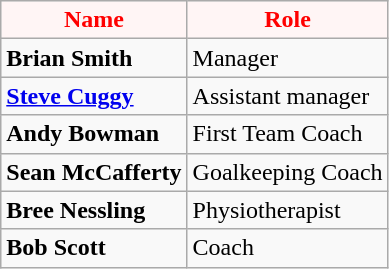<table class="wikitable">
<tr>
<th style="background:#FFF5F5; color:red;" scope="col";>Name</th>
<th style="background:#FFF5F5; color:red;" scope="col";>Role</th>
</tr>
<tr>
<td> <strong> Brian Smith</strong></td>
<td>Manager</td>
</tr>
<tr>
<td> <strong> <a href='#'>Steve Cuggy</a> </strong></td>
<td>Assistant manager</td>
</tr>
<tr>
<td> <strong> Andy Bowman</strong></td>
<td>First Team Coach</td>
</tr>
<tr>
<td> <strong> Sean McCafferty</strong></td>
<td>Goalkeeping Coach</td>
</tr>
<tr>
<td> <strong> Bree Nessling</strong></td>
<td>Physiotherapist</td>
</tr>
<tr>
<td> <strong> Bob Scott</strong></td>
<td>Coach</td>
</tr>
</table>
